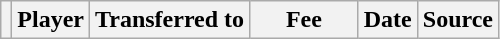<table class="wikitable plainrowheaders sortable">
<tr>
<th></th>
<th scope="col">Player</th>
<th>Transferred to</th>
<th style="width: 65px;">Fee</th>
<th scope="col">Date</th>
<th scope="col">Source</th>
</tr>
</table>
